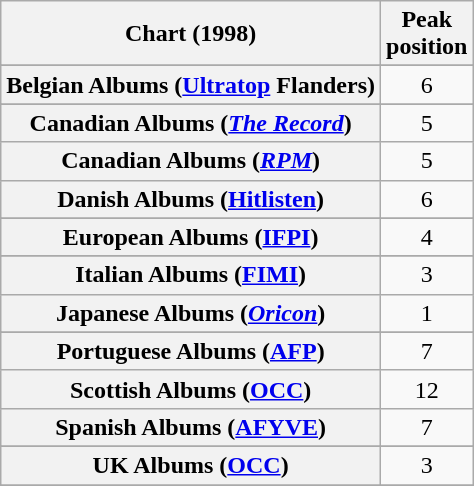<table class="wikitable plainrowheaders sortable" style="text-align:center;">
<tr>
<th>Chart (1998)</th>
<th>Peak<br>position</th>
</tr>
<tr>
</tr>
<tr>
</tr>
<tr>
<th scope="row">Belgian Albums (<a href='#'>Ultratop</a> Flanders)</th>
<td>6</td>
</tr>
<tr>
</tr>
<tr>
<th scope="row">Canadian Albums (<a href='#'><em>The Record</em></a>)</th>
<td>5</td>
</tr>
<tr>
<th scope="row">Canadian Albums (<a href='#'><em>RPM</em></a>)</th>
<td>5</td>
</tr>
<tr>
<th scope="row">Danish Albums (<a href='#'>Hitlisten</a>)</th>
<td>6</td>
</tr>
<tr>
</tr>
<tr>
<th scope="row">European Albums (<a href='#'>IFPI</a>)</th>
<td>4</td>
</tr>
<tr>
</tr>
<tr>
</tr>
<tr>
</tr>
<tr>
</tr>
<tr>
<th scope="row">Italian Albums (<a href='#'>FIMI</a>)</th>
<td>3</td>
</tr>
<tr>
<th scope="row">Japanese Albums (<em><a href='#'>Oricon</a></em>)</th>
<td>1</td>
</tr>
<tr>
</tr>
<tr>
</tr>
<tr>
<th scope="row">Portuguese Albums (<a href='#'>AFP</a>)</th>
<td>7</td>
</tr>
<tr>
<th scope="row">Scottish Albums (<a href='#'>OCC</a>)</th>
<td>12</td>
</tr>
<tr>
<th scope="row">Spanish Albums (<a href='#'>AFYVE</a>)</th>
<td>7</td>
</tr>
<tr>
</tr>
<tr>
</tr>
<tr>
<th scope="row">UK Albums (<a href='#'>OCC</a>)</th>
<td>3</td>
</tr>
<tr>
</tr>
</table>
